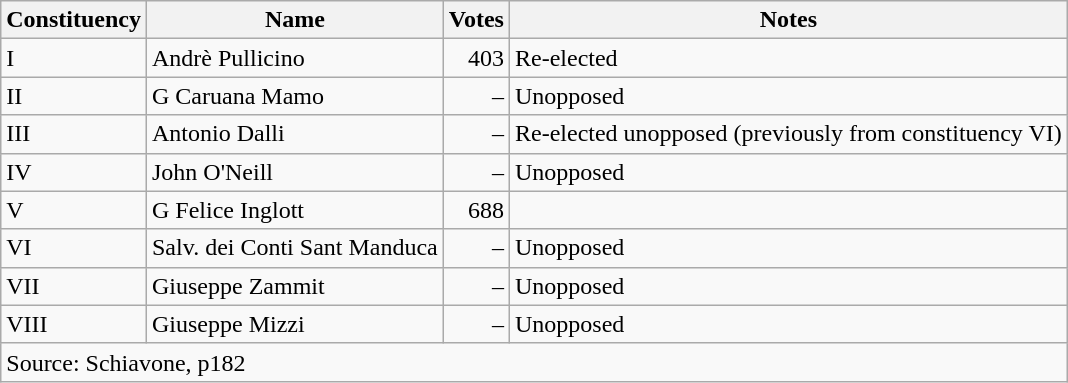<table class=wikitable style=text-align:left>
<tr>
<th>Constituency</th>
<th>Name</th>
<th>Votes</th>
<th>Notes</th>
</tr>
<tr>
<td>I</td>
<td>Andrè Pullicino</td>
<td align=right>403</td>
<td>Re-elected</td>
</tr>
<tr>
<td>II</td>
<td>G Caruana Mamo</td>
<td align=right>–</td>
<td>Unopposed</td>
</tr>
<tr>
<td>III</td>
<td>Antonio Dalli</td>
<td align=right>–</td>
<td>Re-elected unopposed (previously from constituency VI)</td>
</tr>
<tr>
<td>IV</td>
<td>John O'Neill</td>
<td align=right>–</td>
<td>Unopposed</td>
</tr>
<tr>
<td>V</td>
<td>G Felice Inglott</td>
<td align=right>688</td>
<td></td>
</tr>
<tr>
<td>VI</td>
<td>Salv. dei Conti Sant Manduca</td>
<td align=right>–</td>
<td>Unopposed</td>
</tr>
<tr>
<td>VII</td>
<td>Giuseppe Zammit</td>
<td align=right>–</td>
<td>Unopposed</td>
</tr>
<tr>
<td>VIII</td>
<td>Giuseppe Mizzi</td>
<td align=right>–</td>
<td>Unopposed</td>
</tr>
<tr>
<td colspan=4>Source: Schiavone, p182</td>
</tr>
</table>
